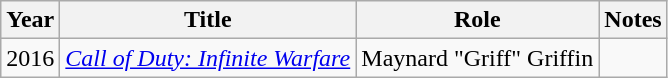<table class="wikitable sortable">
<tr>
<th>Year</th>
<th>Title</th>
<th>Role</th>
<th class="unsortable">Notes</th>
</tr>
<tr>
<td>2016</td>
<td><em><a href='#'>Call of Duty: Infinite Warfare</a></em></td>
<td>Maynard "Griff" Griffin</td>
<td></td>
</tr>
</table>
